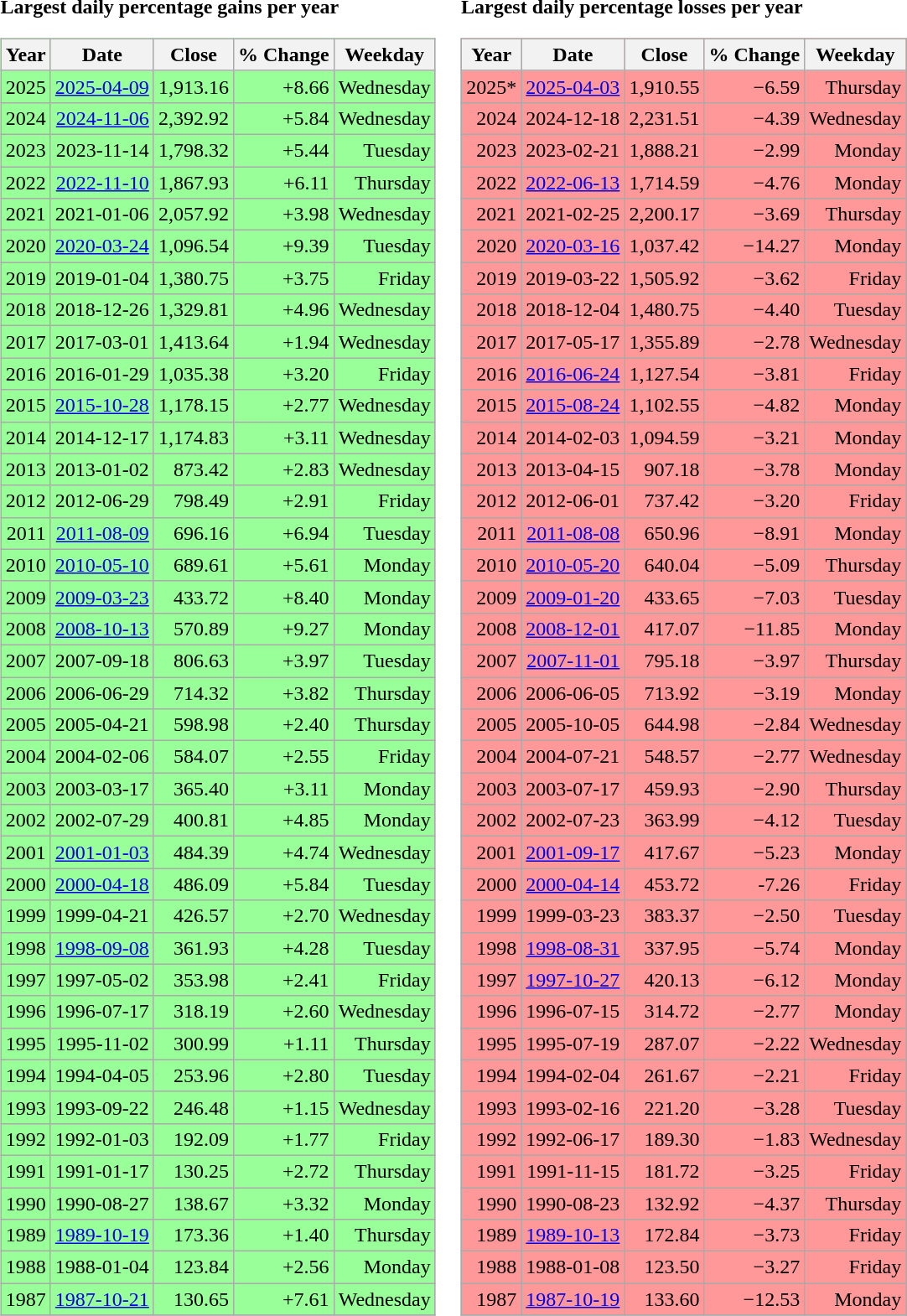<table>
<tr>
<td><strong>Largest daily percentage gains per year</strong><br><table class="wikitable sortable" style="background:#9f9;text-align:right">
<tr>
<th>Year</th>
<th>Date</th>
<th>Close</th>
<th>% Change</th>
<th>Weekday</th>
</tr>
<tr>
<td>2025</td>
<td><a href='#'>2025-04-09</a></td>
<td>1,913.16</td>
<td>+8.66</td>
<td>Wednesday</td>
</tr>
<tr>
<td>2024</td>
<td><a href='#'>2024-11-06</a></td>
<td>2,392.92</td>
<td>+5.84</td>
<td>Wednesday</td>
</tr>
<tr>
<td>2023</td>
<td>2023-11-14</td>
<td>1,798.32</td>
<td>+5.44</td>
<td>Tuesday</td>
</tr>
<tr>
<td>2022</td>
<td><a href='#'>2022-11-10</a></td>
<td>1,867.93</td>
<td>+6.11</td>
<td>Thursday</td>
</tr>
<tr>
<td>2021</td>
<td>2021-01-06</td>
<td>2,057.92</td>
<td>+3.98</td>
<td>Wednesday</td>
</tr>
<tr>
<td>2020</td>
<td><a href='#'>2020-03-24</a></td>
<td>1,096.54</td>
<td>+9.39</td>
<td>Tuesday</td>
</tr>
<tr>
<td>2019</td>
<td>2019-01-04</td>
<td>1,380.75</td>
<td>+3.75</td>
<td>Friday</td>
</tr>
<tr>
<td>2018</td>
<td>2018-12-26</td>
<td>1,329.81</td>
<td>+4.96</td>
<td>Wednesday</td>
</tr>
<tr>
<td>2017</td>
<td>2017-03-01</td>
<td>1,413.64</td>
<td>+1.94</td>
<td>Wednesday</td>
</tr>
<tr>
<td>2016</td>
<td>2016-01-29</td>
<td>1,035.38</td>
<td>+3.20</td>
<td>Friday</td>
</tr>
<tr>
<td>2015</td>
<td><a href='#'>2015-10-28</a></td>
<td>1,178.15</td>
<td>+2.77</td>
<td>Wednesday</td>
</tr>
<tr>
<td>2014</td>
<td>2014-12-17</td>
<td>1,174.83</td>
<td>+3.11</td>
<td>Wednesday</td>
</tr>
<tr>
<td>2013</td>
<td>2013-01-02</td>
<td>873.42</td>
<td>+2.83</td>
<td>Wednesday</td>
</tr>
<tr>
<td>2012</td>
<td>2012-06-29</td>
<td>798.49</td>
<td>+2.91</td>
<td>Friday</td>
</tr>
<tr>
<td>2011</td>
<td><a href='#'>2011-08-09</a></td>
<td>696.16</td>
<td>+6.94</td>
<td>Tuesday</td>
</tr>
<tr>
<td>2010</td>
<td><a href='#'>2010-05-10</a></td>
<td>689.61</td>
<td>+5.61</td>
<td>Monday</td>
</tr>
<tr>
<td>2009</td>
<td><a href='#'>2009-03-23</a></td>
<td>433.72</td>
<td>+8.40</td>
<td>Monday</td>
</tr>
<tr>
<td>2008</td>
<td><a href='#'>2008-10-13</a></td>
<td>570.89</td>
<td>+9.27</td>
<td>Monday</td>
</tr>
<tr>
<td>2007</td>
<td>2007-09-18</td>
<td>806.63</td>
<td>+3.97</td>
<td>Tuesday</td>
</tr>
<tr>
<td>2006</td>
<td>2006-06-29</td>
<td>714.32</td>
<td>+3.82</td>
<td>Thursday</td>
</tr>
<tr>
<td>2005</td>
<td>2005-04-21</td>
<td>598.98</td>
<td>+2.40</td>
<td>Thursday</td>
</tr>
<tr>
<td>2004</td>
<td>2004-02-06</td>
<td>584.07</td>
<td>+2.55</td>
<td>Friday</td>
</tr>
<tr>
<td>2003</td>
<td>2003-03-17</td>
<td>365.40</td>
<td>+3.11</td>
<td>Monday</td>
</tr>
<tr>
<td>2002</td>
<td>2002-07-29</td>
<td>400.81</td>
<td>+4.85</td>
<td>Monday</td>
</tr>
<tr>
<td>2001</td>
<td><a href='#'>2001-01-03</a></td>
<td>484.39</td>
<td>+4.74</td>
<td>Wednesday</td>
</tr>
<tr>
<td>2000</td>
<td><a href='#'>2000-04-18</a></td>
<td>486.09</td>
<td>+5.84</td>
<td>Tuesday</td>
</tr>
<tr>
<td>1999</td>
<td>1999-04-21</td>
<td>426.57</td>
<td>+2.70</td>
<td>Wednesday</td>
</tr>
<tr>
<td>1998</td>
<td><a href='#'>1998-09-08</a></td>
<td>361.93</td>
<td>+4.28</td>
<td>Tuesday</td>
</tr>
<tr>
<td>1997</td>
<td>1997-05-02</td>
<td>353.98</td>
<td>+2.41</td>
<td>Friday</td>
</tr>
<tr>
<td>1996</td>
<td>1996-07-17</td>
<td>318.19</td>
<td>+2.60</td>
<td>Wednesday</td>
</tr>
<tr>
<td>1995</td>
<td>1995-11-02</td>
<td>300.99</td>
<td>+1.11</td>
<td>Thursday</td>
</tr>
<tr>
<td>1994</td>
<td>1994-04-05</td>
<td>253.96</td>
<td>+2.80</td>
<td>Tuesday</td>
</tr>
<tr>
<td>1993</td>
<td>1993-09-22</td>
<td>246.48</td>
<td>+1.15</td>
<td>Wednesday</td>
</tr>
<tr>
<td>1992</td>
<td>1992-01-03</td>
<td>192.09</td>
<td>+1.77</td>
<td>Friday</td>
</tr>
<tr>
<td>1991</td>
<td>1991-01-17</td>
<td>130.25</td>
<td>+2.72</td>
<td>Thursday</td>
</tr>
<tr>
<td>1990</td>
<td>1990-08-27</td>
<td>138.67</td>
<td>+3.32</td>
<td>Monday</td>
</tr>
<tr>
<td>1989</td>
<td><a href='#'>1989-10-19</a></td>
<td>173.36</td>
<td>+1.40</td>
<td>Thursday</td>
</tr>
<tr>
<td>1988</td>
<td>1988-01-04</td>
<td>123.84</td>
<td>+2.56</td>
<td>Monday</td>
</tr>
<tr>
<td>1987</td>
<td><a href='#'>1987-10-21</a></td>
<td>130.65</td>
<td>+7.61</td>
<td>Wednesday</td>
</tr>
<tr>
</tr>
</table>
</td>
<td><strong>Largest daily percentage losses per year</strong><br><table class="wikitable sortable" style="background:#f99;text-align:right">
<tr>
<th>Year</th>
<th>Date</th>
<th>Close</th>
<th>% Change</th>
<th>Weekday</th>
</tr>
<tr>
<td>2025*</td>
<td><a href='#'>2025-04-03</a></td>
<td>1,910.55</td>
<td>−6.59</td>
<td>Thursday</td>
</tr>
<tr>
<td>2024</td>
<td>2024-12-18</td>
<td>2,231.51</td>
<td>−4.39</td>
<td>Wednesday</td>
</tr>
<tr>
<td>2023</td>
<td>2023-02-21</td>
<td>1,888.21</td>
<td>−2.99</td>
<td>Monday</td>
</tr>
<tr>
<td>2022</td>
<td><a href='#'>2022-06-13</a></td>
<td>1,714.59</td>
<td>−4.76</td>
<td>Monday</td>
</tr>
<tr>
<td>2021</td>
<td>2021-02-25</td>
<td>2,200.17</td>
<td>−3.69</td>
<td>Thursday</td>
</tr>
<tr>
<td>2020</td>
<td><a href='#'>2020-03-16</a></td>
<td>1,037.42</td>
<td>−14.27</td>
<td>Monday</td>
</tr>
<tr>
<td>2019</td>
<td>2019-03-22</td>
<td>1,505.92</td>
<td>−3.62</td>
<td>Friday</td>
</tr>
<tr>
<td>2018</td>
<td>2018-12-04</td>
<td>1,480.75</td>
<td>−4.40</td>
<td>Tuesday</td>
</tr>
<tr>
<td>2017</td>
<td>2017-05-17</td>
<td>1,355.89</td>
<td>−2.78</td>
<td>Wednesday</td>
</tr>
<tr>
<td>2016</td>
<td><a href='#'>2016-06-24</a></td>
<td>1,127.54</td>
<td>−3.81</td>
<td>Friday</td>
</tr>
<tr>
<td>2015</td>
<td><a href='#'>2015-08-24</a></td>
<td>1,102.55</td>
<td>−4.82</td>
<td>Monday</td>
</tr>
<tr>
<td>2014</td>
<td>2014-02-03</td>
<td>1,094.59</td>
<td>−3.21</td>
<td>Monday</td>
</tr>
<tr>
<td>2013</td>
<td>2013-04-15</td>
<td>907.18</td>
<td>−3.78</td>
<td>Monday</td>
</tr>
<tr>
<td>2012</td>
<td>2012-06-01</td>
<td>737.42</td>
<td>−3.20</td>
<td>Friday</td>
</tr>
<tr>
<td>2011</td>
<td><a href='#'>2011-08-08</a></td>
<td>650.96</td>
<td>−8.91</td>
<td>Monday</td>
</tr>
<tr>
<td>2010</td>
<td><a href='#'>2010-05-20</a></td>
<td>640.04</td>
<td>−5.09</td>
<td>Thursday</td>
</tr>
<tr>
<td>2009</td>
<td><a href='#'>2009-01-20</a></td>
<td>433.65</td>
<td>−7.03</td>
<td>Tuesday</td>
</tr>
<tr>
<td>2008</td>
<td><a href='#'>2008-12-01</a></td>
<td>417.07</td>
<td>−11.85</td>
<td>Monday</td>
</tr>
<tr>
<td>2007</td>
<td><a href='#'>2007-11-01</a></td>
<td>795.18</td>
<td>−3.97</td>
<td>Thursday</td>
</tr>
<tr>
<td>2006</td>
<td>2006-06-05</td>
<td>713.92</td>
<td>−3.19</td>
<td>Monday</td>
</tr>
<tr>
<td>2005</td>
<td>2005-10-05</td>
<td>644.98</td>
<td>−2.84</td>
<td>Wednesday</td>
</tr>
<tr>
<td>2004</td>
<td>2004-07-21</td>
<td>548.57</td>
<td>−2.77</td>
<td>Wednesday</td>
</tr>
<tr>
<td>2003</td>
<td>2003-07-17</td>
<td>459.93</td>
<td>−2.90</td>
<td>Thursday</td>
</tr>
<tr>
<td>2002</td>
<td>2002-07-23</td>
<td>363.99</td>
<td>−4.12</td>
<td>Tuesday</td>
</tr>
<tr>
<td>2001</td>
<td><a href='#'>2001-09-17</a></td>
<td>417.67</td>
<td>−5.23</td>
<td>Monday</td>
</tr>
<tr>
<td>2000</td>
<td><a href='#'>2000-04-14</a></td>
<td>453.72</td>
<td>-7.26</td>
<td>Friday</td>
</tr>
<tr>
<td>1999</td>
<td>1999-03-23</td>
<td>383.37</td>
<td>−2.50</td>
<td>Tuesday</td>
</tr>
<tr>
<td>1998</td>
<td><a href='#'>1998-08-31</a></td>
<td>337.95</td>
<td>−5.74</td>
<td>Monday</td>
</tr>
<tr>
<td>1997</td>
<td><a href='#'>1997-10-27</a></td>
<td>420.13</td>
<td>−6.12</td>
<td>Monday</td>
</tr>
<tr>
<td>1996</td>
<td>1996-07-15</td>
<td>314.72</td>
<td>−2.77</td>
<td>Monday</td>
</tr>
<tr>
<td>1995</td>
<td>1995-07-19</td>
<td>287.07</td>
<td>−2.22</td>
<td>Wednesday</td>
</tr>
<tr>
<td>1994</td>
<td>1994-02-04</td>
<td>261.67</td>
<td>−2.21</td>
<td>Friday</td>
</tr>
<tr>
<td>1993</td>
<td>1993-02-16</td>
<td>221.20</td>
<td>−3.28</td>
<td>Tuesday</td>
</tr>
<tr>
<td>1992</td>
<td>1992-06-17</td>
<td>189.30</td>
<td>−1.83</td>
<td>Wednesday</td>
</tr>
<tr>
<td>1991</td>
<td>1991-11-15</td>
<td>181.72</td>
<td>−3.25</td>
<td>Friday</td>
</tr>
<tr>
<td>1990</td>
<td>1990-08-23</td>
<td>132.92</td>
<td>−4.37</td>
<td>Thursday</td>
</tr>
<tr>
<td>1989</td>
<td><a href='#'>1989-10-13</a></td>
<td>172.84</td>
<td>−3.73</td>
<td>Friday</td>
</tr>
<tr>
<td>1988</td>
<td>1988-01-08</td>
<td>123.50</td>
<td>−3.27</td>
<td>Friday</td>
</tr>
<tr>
<td>1987</td>
<td><a href='#'>1987-10-19</a></td>
<td>133.60</td>
<td>−12.53</td>
<td>Monday</td>
</tr>
<tr>
</tr>
</table>
</td>
</tr>
</table>
